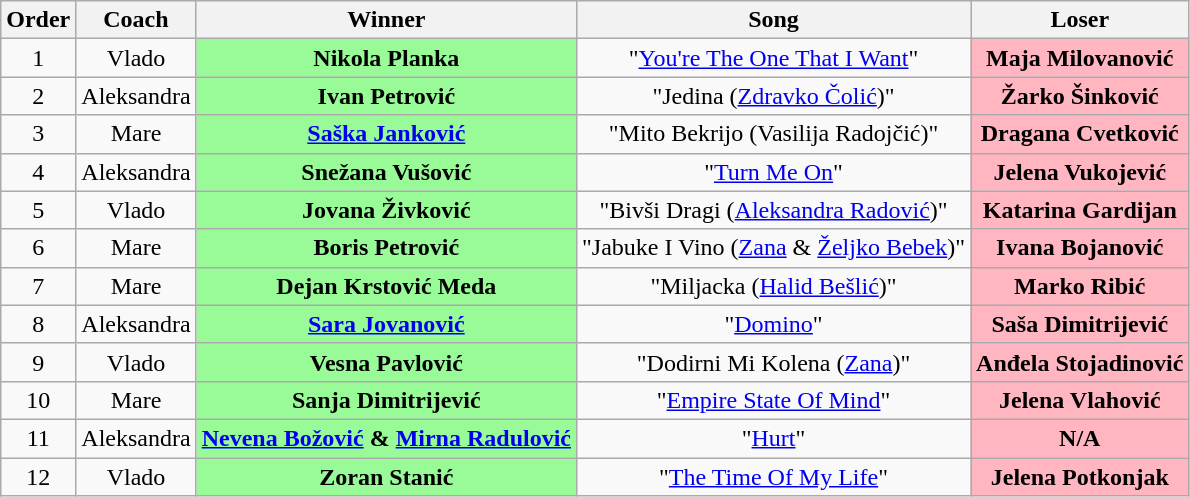<table class="wikitable sortable" style="text-align: center; width: auto;">
<tr>
<th>Order</th>
<th>Coach</th>
<th colspan>Winner</th>
<th>Song</th>
<th colspan>Loser</th>
</tr>
<tr>
<td>1</td>
<td>Vlado</td>
<td style="background:palegreen"><strong>Nikola Planka</strong></td>
<td>"<a href='#'>You're The One That I Want</a>"</td>
<td style="background:lightpink"><strong>Maja Milovanović</strong></td>
</tr>
<tr>
<td>2</td>
<td>Aleksandra</td>
<td style="background:palegreen"><strong>Ivan Petrović</strong></td>
<td>"Jedina (<a href='#'>Zdravko Čolić</a>)"</td>
<td style="background:lightpink"><strong>Žarko Šinković</strong></td>
</tr>
<tr>
<td>3</td>
<td>Mare</td>
<td style="background:palegreen"><strong><a href='#'>Saška Janković</a></strong></td>
<td>"Mito Bekrijo (Vasilija Radojčić)"</td>
<td style="background:lightpink"><strong>Dragana Cvetković</strong></td>
</tr>
<tr>
<td>4</td>
<td>Aleksandra</td>
<td style="background:palegreen"><strong>Snežana Vušović</strong></td>
<td>"<a href='#'>Turn Me On</a>"</td>
<td style="background:lightpink"><strong>Jelena Vukojević</strong></td>
</tr>
<tr>
<td>5</td>
<td>Vlado</td>
<td style="background:palegreen"><strong>Jovana Živković</strong></td>
<td>"Bivši Dragi (<a href='#'>Aleksandra Radović</a>)"</td>
<td style="background:lightpink"><strong>Katarina Gardijan</strong></td>
</tr>
<tr>
<td>6</td>
<td>Mare</td>
<td style="background:palegreen"><strong>Boris Petrović</strong></td>
<td>"Jabuke I Vino (<a href='#'>Zana</a> & <a href='#'>Željko Bebek</a>)"</td>
<td style="background:lightpink"><strong>Ivana Bojanović</strong></td>
</tr>
<tr>
<td>7</td>
<td>Mare</td>
<td style="background:palegreen"><strong>Dejan Krstović Meda</strong></td>
<td>"Miljacka (<a href='#'>Halid Bešlić</a>)"</td>
<td style="background:lightpink"><strong>Marko Ribić</strong></td>
</tr>
<tr>
<td>8</td>
<td>Aleksandra</td>
<td style="background:palegreen"><strong><a href='#'>Sara Jovanović</a></strong></td>
<td>"<a href='#'>Domino</a>"</td>
<td style="background:lightpink"><strong>Saša Dimitrijević</strong></td>
</tr>
<tr>
<td>9</td>
<td>Vlado</td>
<td style="background:palegreen"><strong>Vesna Pavlović</strong></td>
<td>"Dodirni Mi Kolena (<a href='#'>Zana</a>)"</td>
<td style="background:lightpink"><strong>Anđela Stojadinović</strong></td>
</tr>
<tr>
<td>10</td>
<td>Mare</td>
<td style="background:palegreen"><strong>Sanja Dimitrijević</strong></td>
<td>"<a href='#'>Empire State Of Mind</a>"</td>
<td style="background:lightpink"><strong>Jelena Vlahović</strong></td>
</tr>
<tr>
<td>11</td>
<td>Aleksandra</td>
<td style="background:palegreen"><strong><a href='#'>Nevena Božović</a> & <a href='#'>Mirna Radulović</a></strong></td>
<td>"<a href='#'>Hurt</a>"</td>
<td style="background:lightpink"><strong>N/A</strong></td>
</tr>
<tr>
<td>12</td>
<td>Vlado</td>
<td style="background:palegreen"><strong>Zoran Stanić</strong></td>
<td>"<a href='#'>The Time Of My Life</a>"</td>
<td style="background:lightpink"><strong>Jelena Potkonjak</strong></td>
</tr>
</table>
